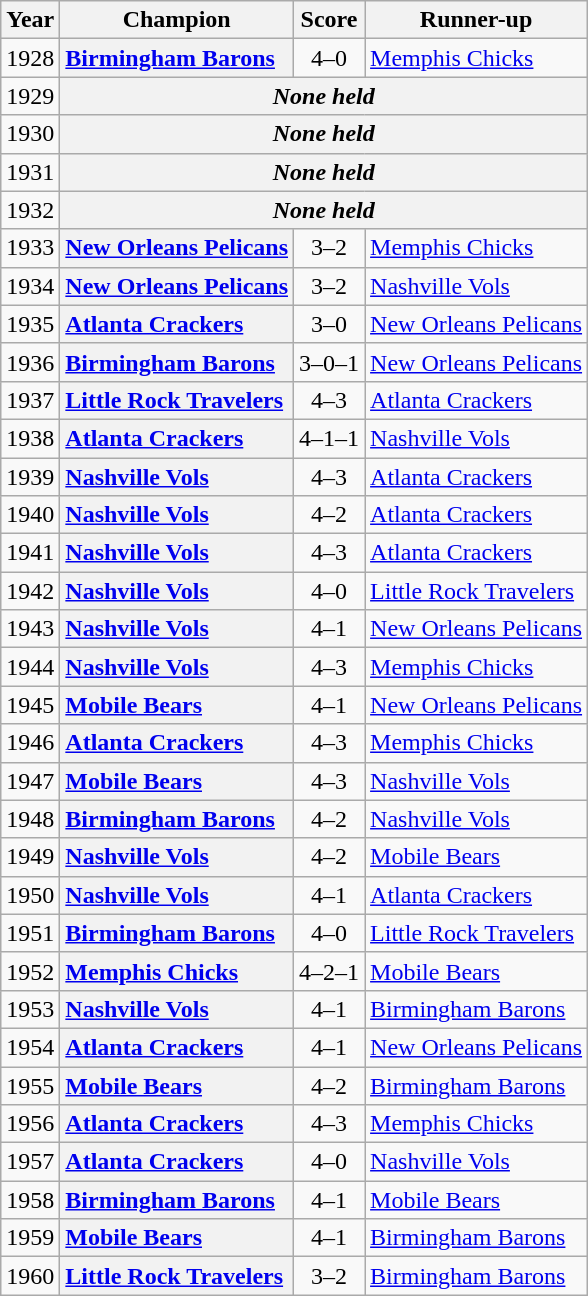<table class="wikitable sortable plainrowheaders" style="text-align:center">
<tr>
<th scope="col">Year</th>
<th scope="col">Champion</th>
<th scope="col" class="unsortable">Score</th>
<th scope="col">Runner-up</th>
</tr>
<tr>
<td>1928</td>
<th scope="row" style="text-align:left"><a href='#'>Birmingham Barons</a></th>
<td>4–0</td>
<td align=left><a href='#'>Memphis Chicks</a></td>
</tr>
<tr>
<td>1929</td>
<th scope="row" style="text-align:center" colspan="3"><em>None held</em></th>
</tr>
<tr>
<td>1930</td>
<th scope="row" style="text-align:center" colspan="3"><em>None held</em></th>
</tr>
<tr>
<td>1931</td>
<th scope="row" style="text-align:center" colspan="3"><em>None held</em></th>
</tr>
<tr>
<td>1932</td>
<th scope="row" style="text-align:center" colspan="3"><em>None held</em></th>
</tr>
<tr>
<td>1933</td>
<th scope="row" style="text-align:left"><a href='#'>New Orleans Pelicans</a></th>
<td>3–2</td>
<td align=left><a href='#'>Memphis Chicks</a></td>
</tr>
<tr>
<td>1934</td>
<th scope="row" style="text-align:left"><a href='#'>New Orleans Pelicans</a></th>
<td>3–2</td>
<td align=left><a href='#'>Nashville Vols</a></td>
</tr>
<tr>
<td>1935</td>
<th scope="row" style="text-align:left"><a href='#'>Atlanta Crackers</a></th>
<td>3–0</td>
<td align=left><a href='#'>New Orleans Pelicans</a></td>
</tr>
<tr>
<td>1936</td>
<th scope="row" style="text-align:left"><a href='#'>Birmingham Barons</a></th>
<td>3–0–1</td>
<td align=left><a href='#'>New Orleans Pelicans</a></td>
</tr>
<tr>
<td>1937</td>
<th scope="row" style="text-align:left"><a href='#'>Little Rock Travelers</a></th>
<td>4–3</td>
<td align=left><a href='#'>Atlanta Crackers</a></td>
</tr>
<tr>
<td>1938</td>
<th scope="row" style="text-align:left"><a href='#'>Atlanta Crackers</a></th>
<td>4–1–1</td>
<td align=left><a href='#'>Nashville Vols</a></td>
</tr>
<tr>
<td>1939</td>
<th scope="row" style="text-align:left"><a href='#'>Nashville Vols</a></th>
<td>4–3</td>
<td align=left><a href='#'>Atlanta Crackers</a></td>
</tr>
<tr>
<td>1940</td>
<th scope="row" style="text-align:left"><a href='#'>Nashville Vols</a></th>
<td>4–2</td>
<td align=left><a href='#'>Atlanta Crackers</a></td>
</tr>
<tr>
<td>1941</td>
<th scope="row" style="text-align:left"><a href='#'>Nashville Vols</a></th>
<td>4–3</td>
<td align=left><a href='#'>Atlanta Crackers</a></td>
</tr>
<tr>
<td>1942</td>
<th scope="row" style="text-align:left"><a href='#'>Nashville Vols</a></th>
<td>4–0</td>
<td align=left><a href='#'>Little Rock Travelers</a></td>
</tr>
<tr>
<td>1943</td>
<th scope="row" style="text-align:left"><a href='#'>Nashville Vols</a></th>
<td>4–1</td>
<td align=left><a href='#'>New Orleans Pelicans</a></td>
</tr>
<tr>
<td>1944</td>
<th scope="row" style="text-align:left"><a href='#'>Nashville Vols</a></th>
<td>4–3</td>
<td align=left><a href='#'>Memphis Chicks</a></td>
</tr>
<tr>
<td>1945</td>
<th scope="row" style="text-align:left"><a href='#'>Mobile Bears</a></th>
<td>4–1</td>
<td align=left><a href='#'>New Orleans Pelicans</a></td>
</tr>
<tr>
<td>1946</td>
<th scope="row" style="text-align:left"><a href='#'>Atlanta Crackers</a></th>
<td>4–3</td>
<td align=left><a href='#'>Memphis Chicks</a></td>
</tr>
<tr>
<td>1947</td>
<th scope="row" style="text-align:left"><a href='#'>Mobile Bears</a></th>
<td>4–3</td>
<td align=left><a href='#'>Nashville Vols</a></td>
</tr>
<tr>
<td>1948</td>
<th scope="row" style="text-align:left"><a href='#'>Birmingham Barons</a></th>
<td>4–2</td>
<td align=left><a href='#'>Nashville Vols</a></td>
</tr>
<tr>
<td>1949</td>
<th scope="row" style="text-align:left"><a href='#'>Nashville Vols</a></th>
<td>4–2</td>
<td align=left><a href='#'>Mobile Bears</a></td>
</tr>
<tr>
<td>1950</td>
<th scope="row" style="text-align:left"><a href='#'>Nashville Vols</a></th>
<td>4–1</td>
<td align=left><a href='#'>Atlanta Crackers</a></td>
</tr>
<tr>
<td>1951</td>
<th scope="row" style="text-align:left"><a href='#'>Birmingham Barons</a></th>
<td>4–0</td>
<td align=left><a href='#'>Little Rock Travelers</a></td>
</tr>
<tr>
<td>1952</td>
<th scope="row" style="text-align:left"><a href='#'>Memphis Chicks</a></th>
<td>4–2–1</td>
<td align=left><a href='#'>Mobile Bears</a></td>
</tr>
<tr>
<td>1953</td>
<th scope="row" style="text-align:left"><a href='#'>Nashville Vols</a></th>
<td>4–1</td>
<td align=left><a href='#'>Birmingham Barons</a></td>
</tr>
<tr>
<td>1954</td>
<th scope="row" style="text-align:left"><a href='#'>Atlanta Crackers</a></th>
<td>4–1</td>
<td align=left><a href='#'>New Orleans Pelicans</a></td>
</tr>
<tr>
<td>1955</td>
<th scope="row" style="text-align:left"><a href='#'>Mobile Bears</a></th>
<td>4–2</td>
<td align=left><a href='#'>Birmingham Barons</a></td>
</tr>
<tr>
<td>1956</td>
<th scope="row" style="text-align:left"><a href='#'>Atlanta Crackers</a></th>
<td>4–3</td>
<td align=left><a href='#'>Memphis Chicks</a></td>
</tr>
<tr>
<td>1957</td>
<th scope="row" style="text-align:left"><a href='#'>Atlanta Crackers</a></th>
<td>4–0</td>
<td align=left><a href='#'>Nashville Vols</a></td>
</tr>
<tr>
<td>1958</td>
<th scope="row" style="text-align:left"><a href='#'>Birmingham Barons</a></th>
<td>4–1</td>
<td align=left><a href='#'>Mobile Bears</a></td>
</tr>
<tr>
<td>1959</td>
<th scope="row" style="text-align:left"><a href='#'>Mobile Bears</a></th>
<td>4–1</td>
<td align=left><a href='#'>Birmingham Barons</a></td>
</tr>
<tr>
<td>1960</td>
<th scope="row" style="text-align:left"><a href='#'>Little Rock Travelers</a></th>
<td>3–2</td>
<td align=left><a href='#'>Birmingham Barons</a></td>
</tr>
</table>
